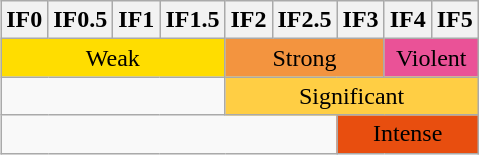<table class="wikitable" style="text-align:center; float:right; margin:0.5em 0 1.3em 1.4em;">
<tr>
<th>IF0</th>
<th>IF0.5</th>
<th>IF1</th>
<th>IF1.5</th>
<th>IF2</th>
<th>IF2.5</th>
<th>IF3</th>
<th>IF4</th>
<th>IF5</th>
</tr>
<tr>
<td colspan="4" style="background: #fd0;"    class="mw-no-invert">Weak</td>
<td colspan="3" style="background: #f3943f;" class="mw-no-invert">Strong</td>
<td colspan="2" style="background: #ea5297;" class="mw-no-invert">Violent</td>
</tr>
<tr>
<td colspan="4"></td>
<td colspan="5" style="background: #ffce44;" class="mw-no-invert">Significant</td>
</tr>
<tr>
<td colspan="6"></td>
<td colspan="3" style="background: #e84e0f;" class="mw-no-invert">Intense</td>
</tr>
</table>
